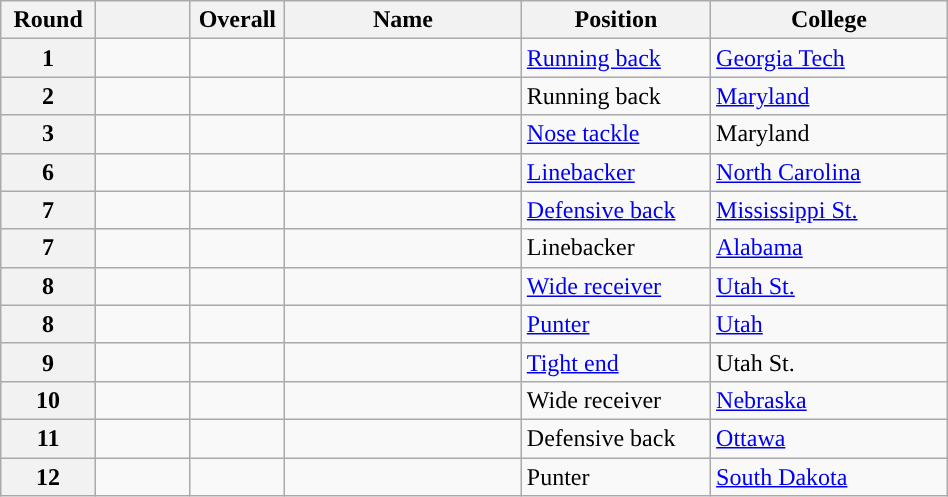<table class="wikitable sortable" style="width: 50%;">
<tr>
<th scope="col" style="width: 10%;">Round</th>
<th scope="col" style="width: 10%;"></th>
<th scope="col" style="width: 10%;">Overall</th>
<th scope="col" style="width: 25%;">Name</th>
<th scope="col" style="width: 20%;">Position</th>
<th scope="col" style="width: 25%;">College</th>
</tr>
<tr>
<th scope="row">1</th>
<td></td>
<td></td>
<td></td>
<td><a href='#'>Running back</a></td>
<td><a href='#'>Georgia Tech</a></td>
</tr>
<tr>
<th scope="row">2</th>
<td></td>
<td></td>
<td></td>
<td>Running back</td>
<td><a href='#'>Maryland</a></td>
</tr>
<tr>
<th scope="row">3</th>
<td></td>
<td></td>
<td></td>
<td><a href='#'>Nose tackle</a></td>
<td>Maryland</td>
</tr>
<tr>
<th scope="row">6</th>
<td></td>
<td></td>
<td></td>
<td><a href='#'>Linebacker</a></td>
<td><a href='#'>North Carolina</a></td>
</tr>
<tr>
<th scope="row">7</th>
<td></td>
<td></td>
<td></td>
<td><a href='#'>Defensive back</a></td>
<td><a href='#'>Mississippi St.</a></td>
</tr>
<tr>
<th scope="row">7</th>
<td></td>
<td></td>
<td></td>
<td>Linebacker</td>
<td><a href='#'>Alabama</a></td>
</tr>
<tr>
<th scope="row">8</th>
<td></td>
<td></td>
<td></td>
<td><a href='#'>Wide receiver</a></td>
<td><a href='#'>Utah St.</a></td>
</tr>
<tr>
<th scope="row">8</th>
<td></td>
<td></td>
<td></td>
<td><a href='#'>Punter</a></td>
<td><a href='#'>Utah</a></td>
</tr>
<tr>
<th scope="row">9</th>
<td></td>
<td></td>
<td></td>
<td><a href='#'>Tight end</a></td>
<td>Utah St.</td>
</tr>
<tr>
<th scope="row">10</th>
<td></td>
<td></td>
<td></td>
<td>Wide receiver</td>
<td><a href='#'>Nebraska</a></td>
</tr>
<tr>
<th scope="row">11</th>
<td></td>
<td></td>
<td></td>
<td>Defensive back</td>
<td><a href='#'>Ottawa</a></td>
</tr>
<tr>
<th scope="row">12</th>
<td></td>
<td></td>
<td></td>
<td>Punter</td>
<td><a href='#'>South Dakota</a></td>
</tr>
</table>
